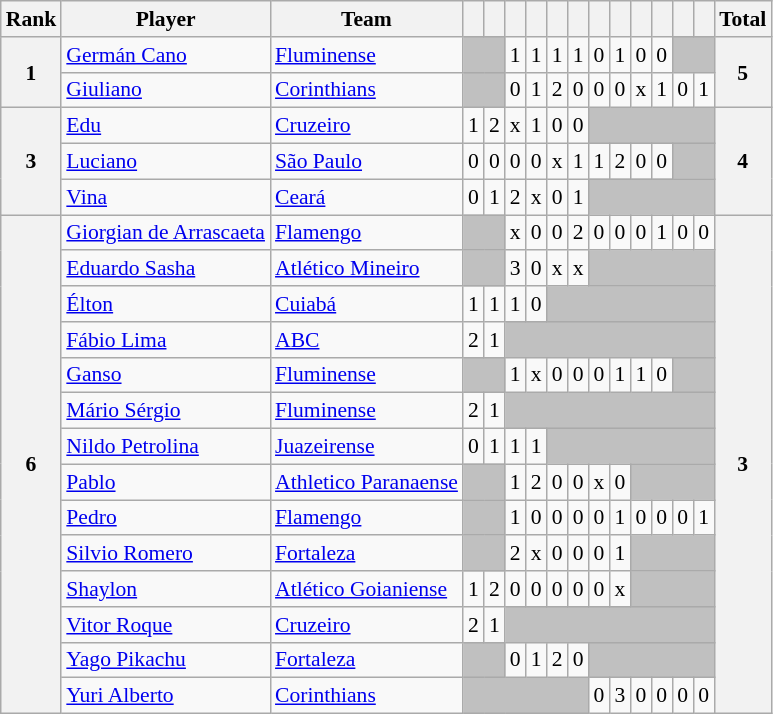<table class="wikitable" style="text-align:center; font-size:90%">
<tr>
<th>Rank</th>
<th>Player</th>
<th>Team</th>
<th></th>
<th></th>
<th></th>
<th></th>
<th></th>
<th></th>
<th></th>
<th></th>
<th></th>
<th></th>
<th></th>
<th></th>
<th>Total</th>
</tr>
<tr>
<th rowspan=2>1</th>
<td align=left> <a href='#'>Germán Cano</a></td>
<td align=left> <a href='#'>Fluminense</a></td>
<td bgcolor="silver" colspan=2></td>
<td>1</td>
<td>1</td>
<td>1</td>
<td>1</td>
<td>0</td>
<td>1</td>
<td>0</td>
<td>0</td>
<td bgcolor="silver" colspan=2></td>
<th rowspan=2>5</th>
</tr>
<tr>
<td align=left> <a href='#'>Giuliano</a></td>
<td align=left> <a href='#'>Corinthians</a></td>
<td bgcolor="silver" colspan=2></td>
<td>0</td>
<td>1</td>
<td>2</td>
<td>0</td>
<td>0</td>
<td>0</td>
<td>x</td>
<td>1</td>
<td>0</td>
<td>1</td>
</tr>
<tr>
<th rowspan=3>3</th>
<td align=left> <a href='#'>Edu</a></td>
<td align=left> <a href='#'>Cruzeiro</a></td>
<td>1</td>
<td>2</td>
<td>x</td>
<td>1</td>
<td>0</td>
<td>0</td>
<td bgcolor="silver" colspan=6></td>
<th rowspan=3>4</th>
</tr>
<tr>
<td align=left> <a href='#'>Luciano</a></td>
<td align=left> <a href='#'>São Paulo</a></td>
<td>0</td>
<td>0</td>
<td>0</td>
<td>0</td>
<td>x</td>
<td>1</td>
<td>1</td>
<td>2</td>
<td>0</td>
<td>0</td>
<td bgcolor="silver" colspan=2></td>
</tr>
<tr>
<td align=left> <a href='#'>Vina</a></td>
<td align=left> <a href='#'>Ceará</a></td>
<td>0</td>
<td>1</td>
<td>2</td>
<td>x</td>
<td>0</td>
<td>1</td>
<td bgcolor="silver" colspan=6></td>
</tr>
<tr>
<th rowspan=14>6</th>
<td align=left> <a href='#'>Giorgian de Arrascaeta</a></td>
<td align=left> <a href='#'>Flamengo</a></td>
<td bgcolor="silver" colspan=2></td>
<td>x</td>
<td>0</td>
<td>0</td>
<td>2</td>
<td>0</td>
<td>0</td>
<td>0</td>
<td>1</td>
<td>0</td>
<td>0</td>
<th rowspan=14>3</th>
</tr>
<tr>
<td align=left> <a href='#'>Eduardo Sasha</a></td>
<td align=left> <a href='#'>Atlético Mineiro</a></td>
<td bgcolor="silver" colspan=2></td>
<td>3</td>
<td>0</td>
<td>x</td>
<td>x</td>
<td bgcolor="silver" colspan=6></td>
</tr>
<tr>
<td align=left> <a href='#'>Élton</a></td>
<td align=left> <a href='#'>Cuiabá</a></td>
<td>1</td>
<td>1</td>
<td>1</td>
<td>0</td>
<td bgcolor="silver" colspan=8></td>
</tr>
<tr>
<td align=left> <a href='#'>Fábio Lima</a></td>
<td align=left> <a href='#'>ABC</a></td>
<td>2</td>
<td>1</td>
<td bgcolor="silver" colspan=10></td>
</tr>
<tr>
<td align=left> <a href='#'>Ganso</a></td>
<td align=left> <a href='#'>Fluminense</a></td>
<td bgcolor="silver" colspan=2></td>
<td>1</td>
<td>x</td>
<td>0</td>
<td>0</td>
<td>0</td>
<td>1</td>
<td>1</td>
<td>0</td>
<td bgcolor="silver" colspan=2></td>
</tr>
<tr>
<td align=left> <a href='#'>Mário Sérgio</a></td>
<td align=left> <a href='#'>Fluminense</a></td>
<td>2</td>
<td>1</td>
<td bgcolor="silver" colspan=10></td>
</tr>
<tr>
<td align=left> <a href='#'>Nildo Petrolina</a></td>
<td align=left> <a href='#'>Juazeirense</a></td>
<td>0</td>
<td>1</td>
<td>1</td>
<td>1</td>
<td bgcolor="silver" colspan=8></td>
</tr>
<tr>
<td align=left> <a href='#'>Pablo</a></td>
<td align=left> <a href='#'>Athletico Paranaense</a></td>
<td bgcolor="silver" colspan=2></td>
<td>1</td>
<td>2</td>
<td>0</td>
<td>0</td>
<td>x</td>
<td>0</td>
<td bgcolor="silver" colspan=4></td>
</tr>
<tr>
<td align=left> <a href='#'>Pedro</a></td>
<td align=left> <a href='#'>Flamengo</a></td>
<td bgcolor="silver" colspan=2></td>
<td>1</td>
<td>0</td>
<td>0</td>
<td>0</td>
<td>0</td>
<td>1</td>
<td>0</td>
<td>0</td>
<td>0</td>
<td>1</td>
</tr>
<tr>
<td align=left> <a href='#'>Silvio Romero</a></td>
<td align=left> <a href='#'>Fortaleza</a></td>
<td bgcolor="silver" colspan=2></td>
<td>2</td>
<td>x</td>
<td>0</td>
<td>0</td>
<td>0</td>
<td>1</td>
<td bgcolor="silver" colspan=4></td>
</tr>
<tr>
<td align=left> <a href='#'>Shaylon</a></td>
<td align=left> <a href='#'>Atlético Goianiense</a></td>
<td>1</td>
<td>2</td>
<td>0</td>
<td>0</td>
<td>0</td>
<td>0</td>
<td>0</td>
<td>x</td>
<td bgcolor="silver" colspan=4></td>
</tr>
<tr>
<td align=left> <a href='#'>Vitor Roque</a></td>
<td align=left> <a href='#'>Cruzeiro</a></td>
<td>2</td>
<td>1</td>
<td bgcolor="silver" colspan=10></td>
</tr>
<tr>
<td align=left> <a href='#'>Yago Pikachu</a></td>
<td align=left> <a href='#'>Fortaleza</a></td>
<td bgcolor="silver" colspan=2></td>
<td>0</td>
<td>1</td>
<td>2</td>
<td>0</td>
<td bgcolor="silver" colspan=6></td>
</tr>
<tr>
<td align=left> <a href='#'>Yuri Alberto</a></td>
<td align=left> <a href='#'>Corinthians</a></td>
<td bgcolor="silver" colspan=6></td>
<td>0</td>
<td>3</td>
<td>0</td>
<td>0</td>
<td>0</td>
<td>0</td>
</tr>
</table>
